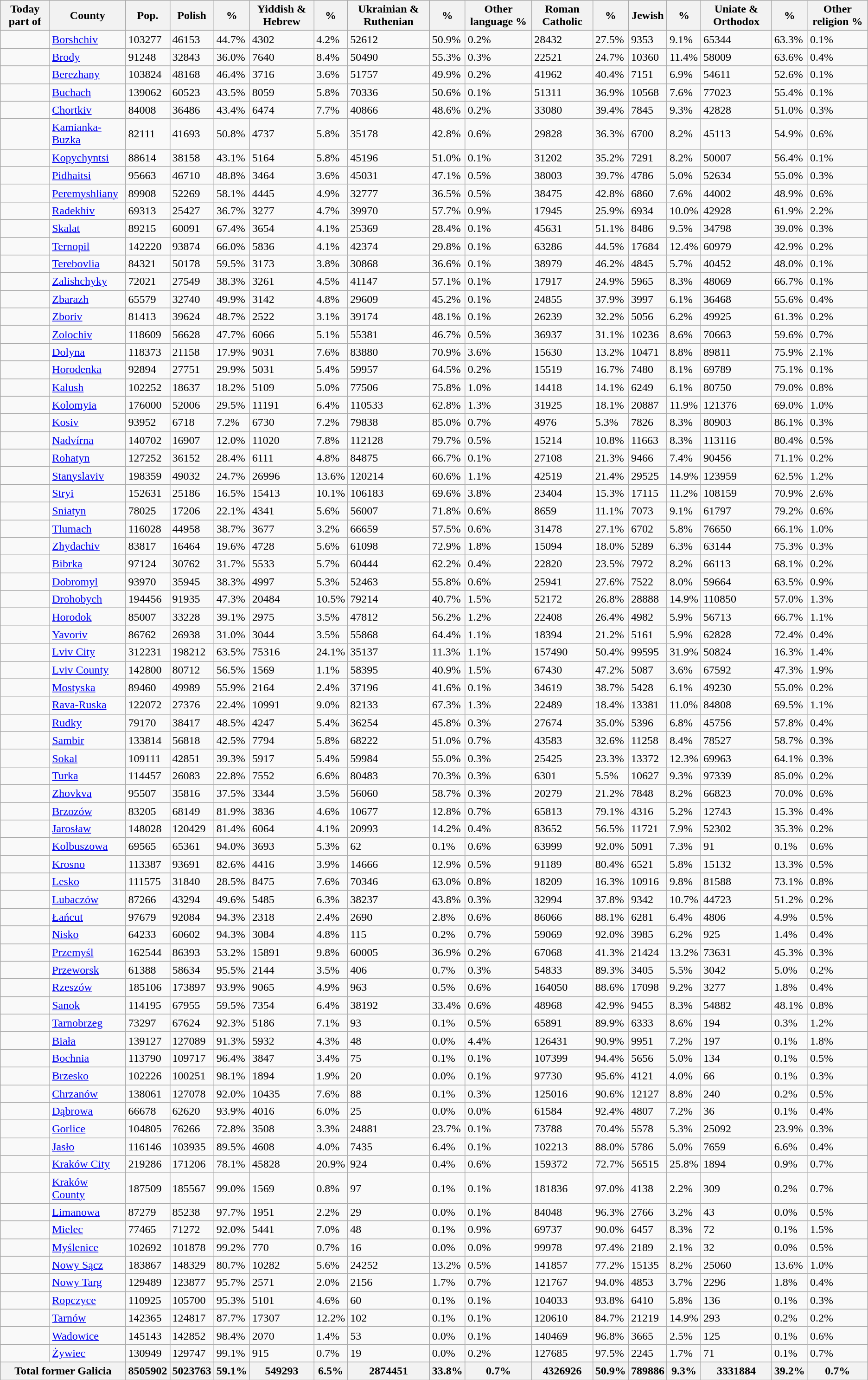<table class="wikitable sortable mw-collapsible">
<tr>
<th>Today part of</th>
<th>County</th>
<th>Pop.</th>
<th>Polish</th>
<th>%</th>
<th>Yiddish & Hebrew</th>
<th>%</th>
<th>Ukrainian & Ruthenian</th>
<th>%</th>
<th>Other language %<br></th>
<th>Roman Catholic</th>
<th>%</th>
<th>Jewish</th>
<th>%</th>
<th>Uniate & Orthodox</th>
<th>%</th>
<th>Other religion %</th>
</tr>
<tr>
<td></td>
<td><a href='#'>Borshchiv</a></td>
<td>103277</td>
<td>46153</td>
<td>44.7%</td>
<td>4302</td>
<td>4.2%</td>
<td>52612</td>
<td>50.9%</td>
<td>0.2%</td>
<td>28432</td>
<td>27.5%</td>
<td>9353</td>
<td>9.1%</td>
<td>65344</td>
<td>63.3%</td>
<td>0.1%</td>
</tr>
<tr>
<td></td>
<td><a href='#'>Brody</a></td>
<td>91248</td>
<td>32843</td>
<td>36.0%</td>
<td>7640</td>
<td>8.4%</td>
<td>50490</td>
<td>55.3%</td>
<td>0.3%</td>
<td>22521</td>
<td>24.7%</td>
<td>10360</td>
<td>11.4%</td>
<td>58009</td>
<td>63.6%</td>
<td>0.4%</td>
</tr>
<tr>
<td></td>
<td><a href='#'>Berezhany</a></td>
<td>103824</td>
<td>48168</td>
<td>46.4%</td>
<td>3716</td>
<td>3.6%</td>
<td>51757</td>
<td>49.9%</td>
<td>0.2%</td>
<td>41962</td>
<td>40.4%</td>
<td>7151</td>
<td>6.9%</td>
<td>54611</td>
<td>52.6%</td>
<td>0.1%</td>
</tr>
<tr>
<td></td>
<td><a href='#'>Buchach</a></td>
<td>139062</td>
<td>60523</td>
<td>43.5%</td>
<td>8059</td>
<td>5.8%</td>
<td>70336</td>
<td>50.6%</td>
<td>0.1%</td>
<td>51311</td>
<td>36.9%</td>
<td>10568</td>
<td>7.6%</td>
<td>77023</td>
<td>55.4%</td>
<td>0.1%</td>
</tr>
<tr>
<td></td>
<td><a href='#'>Chortkiv</a></td>
<td>84008</td>
<td>36486</td>
<td>43.4%</td>
<td>6474</td>
<td>7.7%</td>
<td>40866</td>
<td>48.6%</td>
<td>0.2%</td>
<td>33080</td>
<td>39.4%</td>
<td>7845</td>
<td>9.3%</td>
<td>42828</td>
<td>51.0%</td>
<td>0.3%</td>
</tr>
<tr>
<td></td>
<td><a href='#'>Kamianka-Buzka</a></td>
<td>82111</td>
<td>41693</td>
<td>50.8%</td>
<td>4737</td>
<td>5.8%</td>
<td>35178</td>
<td>42.8%</td>
<td>0.6%</td>
<td>29828</td>
<td>36.3%</td>
<td>6700</td>
<td>8.2%</td>
<td>45113</td>
<td>54.9%</td>
<td>0.6%</td>
</tr>
<tr>
<td></td>
<td><a href='#'>Kopychyntsi</a></td>
<td>88614</td>
<td>38158</td>
<td>43.1%</td>
<td>5164</td>
<td>5.8%</td>
<td>45196</td>
<td>51.0%</td>
<td>0.1%</td>
<td>31202</td>
<td>35.2%</td>
<td>7291</td>
<td>8.2%</td>
<td>50007</td>
<td>56.4%</td>
<td>0.1%</td>
</tr>
<tr>
<td></td>
<td><a href='#'>Pidhaitsi</a></td>
<td>95663</td>
<td>46710</td>
<td>48.8%</td>
<td>3464</td>
<td>3.6%</td>
<td>45031</td>
<td>47.1%</td>
<td>0.5%</td>
<td>38003</td>
<td>39.7%</td>
<td>4786</td>
<td>5.0%</td>
<td>52634</td>
<td>55.0%</td>
<td>0.3%</td>
</tr>
<tr>
<td></td>
<td><a href='#'>Peremyshliany</a></td>
<td>89908</td>
<td>52269</td>
<td>58.1%</td>
<td>4445</td>
<td>4.9%</td>
<td>32777</td>
<td>36.5%</td>
<td>0.5%</td>
<td>38475</td>
<td>42.8%</td>
<td>6860</td>
<td>7.6%</td>
<td>44002</td>
<td>48.9%</td>
<td>0.6%</td>
</tr>
<tr>
<td></td>
<td><a href='#'>Radekhiv</a></td>
<td>69313</td>
<td>25427</td>
<td>36.7%</td>
<td>3277</td>
<td>4.7%</td>
<td>39970</td>
<td>57.7%</td>
<td>0.9%</td>
<td>17945</td>
<td>25.9%</td>
<td>6934</td>
<td>10.0%</td>
<td>42928</td>
<td>61.9%</td>
<td>2.2%</td>
</tr>
<tr>
<td></td>
<td><a href='#'>Skalat</a></td>
<td>89215</td>
<td>60091</td>
<td>67.4%</td>
<td>3654</td>
<td>4.1%</td>
<td>25369</td>
<td>28.4%</td>
<td>0.1%</td>
<td>45631</td>
<td>51.1%</td>
<td>8486</td>
<td>9.5%</td>
<td>34798</td>
<td>39.0%</td>
<td>0.3%</td>
</tr>
<tr>
<td></td>
<td><a href='#'>Ternopil</a></td>
<td>142220</td>
<td>93874</td>
<td>66.0%</td>
<td>5836</td>
<td>4.1%</td>
<td>42374</td>
<td>29.8%</td>
<td>0.1%</td>
<td>63286</td>
<td>44.5%</td>
<td>17684</td>
<td>12.4%</td>
<td>60979</td>
<td>42.9%</td>
<td>0.2%</td>
</tr>
<tr>
<td></td>
<td><a href='#'>Terebovlia</a></td>
<td>84321</td>
<td>50178</td>
<td>59.5%</td>
<td>3173</td>
<td>3.8%</td>
<td>30868</td>
<td>36.6%</td>
<td>0.1%</td>
<td>38979</td>
<td>46.2%</td>
<td>4845</td>
<td>5.7%</td>
<td>40452</td>
<td>48.0%</td>
<td>0.1%</td>
</tr>
<tr>
<td></td>
<td><a href='#'>Zalishchyky</a></td>
<td>72021</td>
<td>27549</td>
<td>38.3%</td>
<td>3261</td>
<td>4.5%</td>
<td>41147</td>
<td>57.1%</td>
<td>0.1%</td>
<td>17917</td>
<td>24.9%</td>
<td>5965</td>
<td>8.3%</td>
<td>48069</td>
<td>66.7%</td>
<td>0.1%</td>
</tr>
<tr>
<td></td>
<td><a href='#'>Zbarazh</a></td>
<td>65579</td>
<td>32740</td>
<td>49.9%</td>
<td>3142</td>
<td>4.8%</td>
<td>29609</td>
<td>45.2%</td>
<td>0.1%</td>
<td>24855</td>
<td>37.9%</td>
<td>3997</td>
<td>6.1%</td>
<td>36468</td>
<td>55.6%</td>
<td>0.4%</td>
</tr>
<tr>
<td></td>
<td><a href='#'>Zboriv</a></td>
<td>81413</td>
<td>39624</td>
<td>48.7%</td>
<td>2522</td>
<td>3.1%</td>
<td>39174</td>
<td>48.1%</td>
<td>0.1%</td>
<td>26239</td>
<td>32.2%</td>
<td>5056</td>
<td>6.2%</td>
<td>49925</td>
<td>61.3%</td>
<td>0.2%</td>
</tr>
<tr>
<td></td>
<td><a href='#'>Zolochiv</a></td>
<td>118609</td>
<td>56628</td>
<td>47.7%</td>
<td>6066</td>
<td>5.1%</td>
<td>55381</td>
<td>46.7%</td>
<td>0.5%</td>
<td>36937</td>
<td>31.1%</td>
<td>10236</td>
<td>8.6%</td>
<td>70663</td>
<td>59.6%</td>
<td>0.7%</td>
</tr>
<tr>
<td></td>
<td><a href='#'>Dolyna</a></td>
<td>118373</td>
<td>21158</td>
<td>17.9%</td>
<td>9031</td>
<td>7.6%</td>
<td>83880</td>
<td>70.9%</td>
<td>3.6%</td>
<td>15630</td>
<td>13.2%</td>
<td>10471</td>
<td>8.8%</td>
<td>89811</td>
<td>75.9%</td>
<td>2.1%</td>
</tr>
<tr>
<td></td>
<td><a href='#'>Horodenka</a></td>
<td>92894</td>
<td>27751</td>
<td>29.9%</td>
<td>5031</td>
<td>5.4%</td>
<td>59957</td>
<td>64.5%</td>
<td>0.2%</td>
<td>15519</td>
<td>16.7%</td>
<td>7480</td>
<td>8.1%</td>
<td>69789</td>
<td>75.1%</td>
<td>0.1%</td>
</tr>
<tr>
<td></td>
<td><a href='#'>Kalush</a></td>
<td>102252</td>
<td>18637</td>
<td>18.2%</td>
<td>5109</td>
<td>5.0%</td>
<td>77506</td>
<td>75.8%</td>
<td>1.0%</td>
<td>14418</td>
<td>14.1%</td>
<td>6249</td>
<td>6.1%</td>
<td>80750</td>
<td>79.0%</td>
<td>0.8%</td>
</tr>
<tr>
<td></td>
<td><a href='#'>Kolomyia</a></td>
<td>176000</td>
<td>52006</td>
<td>29.5%</td>
<td>11191</td>
<td>6.4%</td>
<td>110533</td>
<td>62.8%</td>
<td>1.3%</td>
<td>31925</td>
<td>18.1%</td>
<td>20887</td>
<td>11.9%</td>
<td>121376</td>
<td>69.0%</td>
<td>1.0%</td>
</tr>
<tr>
<td></td>
<td><a href='#'>Kosiv</a></td>
<td>93952</td>
<td>6718</td>
<td>7.2%</td>
<td>6730</td>
<td>7.2%</td>
<td>79838</td>
<td>85.0%</td>
<td>0.7%</td>
<td>4976</td>
<td>5.3%</td>
<td>7826</td>
<td>8.3%</td>
<td>80903</td>
<td>86.1%</td>
<td>0.3%</td>
</tr>
<tr>
<td></td>
<td><a href='#'>Nadvírna</a></td>
<td>140702</td>
<td>16907</td>
<td>12.0%</td>
<td>11020</td>
<td>7.8%</td>
<td>112128</td>
<td>79.7%</td>
<td>0.5%</td>
<td>15214</td>
<td>10.8%</td>
<td>11663</td>
<td>8.3%</td>
<td>113116</td>
<td>80.4%</td>
<td>0.5%</td>
</tr>
<tr>
<td></td>
<td><a href='#'>Rohatyn</a></td>
<td>127252</td>
<td>36152</td>
<td>28.4%</td>
<td>6111</td>
<td>4.8%</td>
<td>84875</td>
<td>66.7%</td>
<td>0.1%</td>
<td>27108</td>
<td>21.3%</td>
<td>9466</td>
<td>7.4%</td>
<td>90456</td>
<td>71.1%</td>
<td>0.2%</td>
</tr>
<tr>
<td></td>
<td><a href='#'>Stanyslaviv</a></td>
<td>198359</td>
<td>49032</td>
<td>24.7%</td>
<td>26996</td>
<td>13.6%</td>
<td>120214</td>
<td>60.6%</td>
<td>1.1%</td>
<td>42519</td>
<td>21.4%</td>
<td>29525</td>
<td>14.9%</td>
<td>123959</td>
<td>62.5%</td>
<td>1.2%</td>
</tr>
<tr>
<td></td>
<td><a href='#'>Stryi</a></td>
<td>152631</td>
<td>25186</td>
<td>16.5%</td>
<td>15413</td>
<td>10.1%</td>
<td>106183</td>
<td>69.6%</td>
<td>3.8%</td>
<td>23404</td>
<td>15.3%</td>
<td>17115</td>
<td>11.2%</td>
<td>108159</td>
<td>70.9%</td>
<td>2.6%</td>
</tr>
<tr>
<td></td>
<td><a href='#'>Sniatyn</a></td>
<td>78025</td>
<td>17206</td>
<td>22.1%</td>
<td>4341</td>
<td>5.6%</td>
<td>56007</td>
<td>71.8%</td>
<td>0.6%</td>
<td>8659</td>
<td>11.1%</td>
<td>7073</td>
<td>9.1%</td>
<td>61797</td>
<td>79.2%</td>
<td>0.6%</td>
</tr>
<tr>
<td></td>
<td><a href='#'>Tlumach</a></td>
<td>116028</td>
<td>44958</td>
<td>38.7%</td>
<td>3677</td>
<td>3.2%</td>
<td>66659</td>
<td>57.5%</td>
<td>0.6%</td>
<td>31478</td>
<td>27.1%</td>
<td>6702</td>
<td>5.8%</td>
<td>76650</td>
<td>66.1%</td>
<td>1.0%</td>
</tr>
<tr>
<td></td>
<td><a href='#'>Zhydachiv</a></td>
<td>83817</td>
<td>16464</td>
<td>19.6%</td>
<td>4728</td>
<td>5.6%</td>
<td>61098</td>
<td>72.9%</td>
<td>1.8%</td>
<td>15094</td>
<td>18.0%</td>
<td>5289</td>
<td>6.3%</td>
<td>63144</td>
<td>75.3%</td>
<td>0.3%</td>
</tr>
<tr>
<td></td>
<td><a href='#'>Bibrka</a></td>
<td>97124</td>
<td>30762</td>
<td>31.7%</td>
<td>5533</td>
<td>5.7%</td>
<td>60444</td>
<td>62.2%</td>
<td>0.4%</td>
<td>22820</td>
<td>23.5%</td>
<td>7972</td>
<td>8.2%</td>
<td>66113</td>
<td>68.1%</td>
<td>0.2%</td>
</tr>
<tr>
<td></td>
<td><a href='#'>Dobromyl</a></td>
<td>93970</td>
<td>35945</td>
<td>38.3%</td>
<td>4997</td>
<td>5.3%</td>
<td>52463</td>
<td>55.8%</td>
<td>0.6%</td>
<td>25941</td>
<td>27.6%</td>
<td>7522</td>
<td>8.0%</td>
<td>59664</td>
<td>63.5%</td>
<td>0.9%</td>
</tr>
<tr>
<td></td>
<td><a href='#'>Drohobych</a></td>
<td>194456</td>
<td>91935</td>
<td>47.3%</td>
<td>20484</td>
<td>10.5%</td>
<td>79214</td>
<td>40.7%</td>
<td>1.5%</td>
<td>52172</td>
<td>26.8%</td>
<td>28888</td>
<td>14.9%</td>
<td>110850</td>
<td>57.0%</td>
<td>1.3%</td>
</tr>
<tr>
<td></td>
<td><a href='#'>Horodok</a></td>
<td>85007</td>
<td>33228</td>
<td>39.1%</td>
<td>2975</td>
<td>3.5%</td>
<td>47812</td>
<td>56.2%</td>
<td>1.2%</td>
<td>22408</td>
<td>26.4%</td>
<td>4982</td>
<td>5.9%</td>
<td>56713</td>
<td>66.7%</td>
<td>1.1%</td>
</tr>
<tr>
<td></td>
<td><a href='#'>Yavoriv</a></td>
<td>86762</td>
<td>26938</td>
<td>31.0%</td>
<td>3044</td>
<td>3.5%</td>
<td>55868</td>
<td>64.4%</td>
<td>1.1%</td>
<td>18394</td>
<td>21.2%</td>
<td>5161</td>
<td>5.9%</td>
<td>62828</td>
<td>72.4%</td>
<td>0.4%</td>
</tr>
<tr>
<td></td>
<td><a href='#'>Lviv City</a></td>
<td>312231</td>
<td>198212</td>
<td>63.5%</td>
<td>75316</td>
<td>24.1%</td>
<td>35137</td>
<td>11.3%</td>
<td>1.1%</td>
<td>157490</td>
<td>50.4%</td>
<td>99595</td>
<td>31.9%</td>
<td>50824</td>
<td>16.3%</td>
<td>1.4%</td>
</tr>
<tr>
<td></td>
<td><a href='#'>Lviv County</a></td>
<td>142800</td>
<td>80712</td>
<td>56.5%</td>
<td>1569</td>
<td>1.1%</td>
<td>58395</td>
<td>40.9%</td>
<td>1.5%</td>
<td>67430</td>
<td>47.2%</td>
<td>5087</td>
<td>3.6%</td>
<td>67592</td>
<td>47.3%</td>
<td>1.9%</td>
</tr>
<tr>
<td></td>
<td><a href='#'>Mostyska</a></td>
<td>89460</td>
<td>49989</td>
<td>55.9%</td>
<td>2164</td>
<td>2.4%</td>
<td>37196</td>
<td>41.6%</td>
<td>0.1%</td>
<td>34619</td>
<td>38.7%</td>
<td>5428</td>
<td>6.1%</td>
<td>49230</td>
<td>55.0%</td>
<td>0.2%</td>
</tr>
<tr>
<td></td>
<td><a href='#'>Rava-Ruska</a></td>
<td>122072</td>
<td>27376</td>
<td>22.4%</td>
<td>10991</td>
<td>9.0%</td>
<td>82133</td>
<td>67.3%</td>
<td>1.3%</td>
<td>22489</td>
<td>18.4%</td>
<td>13381</td>
<td>11.0%</td>
<td>84808</td>
<td>69.5%</td>
<td>1.1%</td>
</tr>
<tr>
<td></td>
<td><a href='#'>Rudky</a></td>
<td>79170</td>
<td>38417</td>
<td>48.5%</td>
<td>4247</td>
<td>5.4%</td>
<td>36254</td>
<td>45.8%</td>
<td>0.3%</td>
<td>27674</td>
<td>35.0%</td>
<td>5396</td>
<td>6.8%</td>
<td>45756</td>
<td>57.8%</td>
<td>0.4%</td>
</tr>
<tr>
<td></td>
<td><a href='#'>Sambir</a></td>
<td>133814</td>
<td>56818</td>
<td>42.5%</td>
<td>7794</td>
<td>5.8%</td>
<td>68222</td>
<td>51.0%</td>
<td>0.7%</td>
<td>43583</td>
<td>32.6%</td>
<td>11258</td>
<td>8.4%</td>
<td>78527</td>
<td>58.7%</td>
<td>0.3%</td>
</tr>
<tr>
<td></td>
<td><a href='#'>Sokal</a></td>
<td>109111</td>
<td>42851</td>
<td>39.3%</td>
<td>5917</td>
<td>5.4%</td>
<td>59984</td>
<td>55.0%</td>
<td>0.3%</td>
<td>25425</td>
<td>23.3%</td>
<td>13372</td>
<td>12.3%</td>
<td>69963</td>
<td>64.1%</td>
<td>0.3%</td>
</tr>
<tr>
<td></td>
<td><a href='#'>Turka</a></td>
<td>114457</td>
<td>26083</td>
<td>22.8%</td>
<td>7552</td>
<td>6.6%</td>
<td>80483</td>
<td>70.3%</td>
<td>0.3%</td>
<td>6301</td>
<td>5.5%</td>
<td>10627</td>
<td>9.3%</td>
<td>97339</td>
<td>85.0%</td>
<td>0.2%</td>
</tr>
<tr>
<td></td>
<td><a href='#'>Zhovkva</a></td>
<td>95507</td>
<td>35816</td>
<td>37.5%</td>
<td>3344</td>
<td>3.5%</td>
<td>56060</td>
<td>58.7%</td>
<td>0.3%</td>
<td>20279</td>
<td>21.2%</td>
<td>7848</td>
<td>8.2%</td>
<td>66823</td>
<td>70.0%</td>
<td>0.6%</td>
</tr>
<tr>
<td></td>
<td><a href='#'>Brzozów</a></td>
<td>83205</td>
<td>68149</td>
<td>81.9%</td>
<td>3836</td>
<td>4.6%</td>
<td>10677</td>
<td>12.8%</td>
<td>0.7%</td>
<td>65813</td>
<td>79.1%</td>
<td>4316</td>
<td>5.2%</td>
<td>12743</td>
<td>15.3%</td>
<td>0.4%</td>
</tr>
<tr>
<td></td>
<td><a href='#'>Jarosław</a></td>
<td>148028</td>
<td>120429</td>
<td>81.4%</td>
<td>6064</td>
<td>4.1%</td>
<td>20993</td>
<td>14.2%</td>
<td>0.4%</td>
<td>83652</td>
<td>56.5%</td>
<td>11721</td>
<td>7.9%</td>
<td>52302</td>
<td>35.3%</td>
<td>0.2%</td>
</tr>
<tr>
<td></td>
<td><a href='#'>Kolbuszowa</a></td>
<td>69565</td>
<td>65361</td>
<td>94.0%</td>
<td>3693</td>
<td>5.3%</td>
<td>62</td>
<td>0.1%</td>
<td>0.6%</td>
<td>63999</td>
<td>92.0%</td>
<td>5091</td>
<td>7.3%</td>
<td>91</td>
<td>0.1%</td>
<td>0.6%</td>
</tr>
<tr>
<td></td>
<td><a href='#'>Krosno</a></td>
<td>113387</td>
<td>93691</td>
<td>82.6%</td>
<td>4416</td>
<td>3.9%</td>
<td>14666</td>
<td>12.9%</td>
<td>0.5%</td>
<td>91189</td>
<td>80.4%</td>
<td>6521</td>
<td>5.8%</td>
<td>15132</td>
<td>13.3%</td>
<td>0.5%</td>
</tr>
<tr>
<td></td>
<td><a href='#'>Lesko</a></td>
<td>111575</td>
<td>31840</td>
<td>28.5%</td>
<td>8475</td>
<td>7.6%</td>
<td>70346</td>
<td>63.0%</td>
<td>0.8%</td>
<td>18209</td>
<td>16.3%</td>
<td>10916</td>
<td>9.8%</td>
<td>81588</td>
<td>73.1%</td>
<td>0.8%</td>
</tr>
<tr>
<td></td>
<td><a href='#'>Lubaczów</a></td>
<td>87266</td>
<td>43294</td>
<td>49.6%</td>
<td>5485</td>
<td>6.3%</td>
<td>38237</td>
<td>43.8%</td>
<td>0.3%</td>
<td>32994</td>
<td>37.8%</td>
<td>9342</td>
<td>10.7%</td>
<td>44723</td>
<td>51.2%</td>
<td>0.2%</td>
</tr>
<tr>
<td></td>
<td><a href='#'>Łańcut</a></td>
<td>97679</td>
<td>92084</td>
<td>94.3%</td>
<td>2318</td>
<td>2.4%</td>
<td>2690</td>
<td>2.8%</td>
<td>0.6%</td>
<td>86066</td>
<td>88.1%</td>
<td>6281</td>
<td>6.4%</td>
<td>4806</td>
<td>4.9%</td>
<td>0.5%</td>
</tr>
<tr>
<td></td>
<td><a href='#'>Nisko</a></td>
<td>64233</td>
<td>60602</td>
<td>94.3%</td>
<td>3084</td>
<td>4.8%</td>
<td>115</td>
<td>0.2%</td>
<td>0.7%</td>
<td>59069</td>
<td>92.0%</td>
<td>3985</td>
<td>6.2%</td>
<td>925</td>
<td>1.4%</td>
<td>0.4%</td>
</tr>
<tr>
<td></td>
<td><a href='#'>Przemyśl</a></td>
<td>162544</td>
<td>86393</td>
<td>53.2%</td>
<td>15891</td>
<td>9.8%</td>
<td>60005</td>
<td>36.9%</td>
<td>0.2%</td>
<td>67068</td>
<td>41.3%</td>
<td>21424</td>
<td>13.2%</td>
<td>73631</td>
<td>45.3%</td>
<td>0.3%</td>
</tr>
<tr>
<td></td>
<td><a href='#'>Przeworsk</a></td>
<td>61388</td>
<td>58634</td>
<td>95.5%</td>
<td>2144</td>
<td>3.5%</td>
<td>406</td>
<td>0.7%</td>
<td>0.3%</td>
<td>54833</td>
<td>89.3%</td>
<td>3405</td>
<td>5.5%</td>
<td>3042</td>
<td>5.0%</td>
<td>0.2%</td>
</tr>
<tr>
<td></td>
<td><a href='#'>Rzeszów</a></td>
<td>185106</td>
<td>173897</td>
<td>93.9%</td>
<td>9065</td>
<td>4.9%</td>
<td>963</td>
<td>0.5%</td>
<td>0.6%</td>
<td>164050</td>
<td>88.6%</td>
<td>17098</td>
<td>9.2%</td>
<td>3277</td>
<td>1.8%</td>
<td>0.4%</td>
</tr>
<tr>
<td></td>
<td><a href='#'>Sanok</a></td>
<td>114195</td>
<td>67955</td>
<td>59.5%</td>
<td>7354</td>
<td>6.4%</td>
<td>38192</td>
<td>33.4%</td>
<td>0.6%</td>
<td>48968</td>
<td>42.9%</td>
<td>9455</td>
<td>8.3%</td>
<td>54882</td>
<td>48.1%</td>
<td>0.8%</td>
</tr>
<tr>
<td></td>
<td><a href='#'>Tarnobrzeg</a></td>
<td>73297</td>
<td>67624</td>
<td>92.3%</td>
<td>5186</td>
<td>7.1%</td>
<td>93</td>
<td>0.1%</td>
<td>0.5%</td>
<td>65891</td>
<td>89.9%</td>
<td>6333</td>
<td>8.6%</td>
<td>194</td>
<td>0.3%</td>
<td>1.2%</td>
</tr>
<tr>
<td></td>
<td><a href='#'>Biała</a></td>
<td>139127</td>
<td>127089</td>
<td>91.3%</td>
<td>5932</td>
<td>4.3%</td>
<td>48</td>
<td>0.0%</td>
<td>4.4%</td>
<td>126431</td>
<td>90.9%</td>
<td>9951</td>
<td>7.2%</td>
<td>197</td>
<td>0.1%</td>
<td>1.8%</td>
</tr>
<tr>
<td></td>
<td><a href='#'>Bochnia</a></td>
<td>113790</td>
<td>109717</td>
<td>96.4%</td>
<td>3847</td>
<td>3.4%</td>
<td>75</td>
<td>0.1%</td>
<td>0.1%</td>
<td>107399</td>
<td>94.4%</td>
<td>5656</td>
<td>5.0%</td>
<td>134</td>
<td>0.1%</td>
<td>0.5%</td>
</tr>
<tr>
<td></td>
<td><a href='#'>Brzesko</a></td>
<td>102226</td>
<td>100251</td>
<td>98.1%</td>
<td>1894</td>
<td>1.9%</td>
<td>20</td>
<td>0.0%</td>
<td>0.1%</td>
<td>97730</td>
<td>95.6%</td>
<td>4121</td>
<td>4.0%</td>
<td>66</td>
<td>0.1%</td>
<td>0.3%</td>
</tr>
<tr>
<td></td>
<td><a href='#'>Chrzanów</a></td>
<td>138061</td>
<td>127078</td>
<td>92.0%</td>
<td>10435</td>
<td>7.6%</td>
<td>88</td>
<td>0.1%</td>
<td>0.3%</td>
<td>125016</td>
<td>90.6%</td>
<td>12127</td>
<td>8.8%</td>
<td>240</td>
<td>0.2%</td>
<td>0.5%</td>
</tr>
<tr>
<td></td>
<td><a href='#'>Dąbrowa</a></td>
<td>66678</td>
<td>62620</td>
<td>93.9%</td>
<td>4016</td>
<td>6.0%</td>
<td>25</td>
<td>0.0%</td>
<td>0.0%</td>
<td>61584</td>
<td>92.4%</td>
<td>4807</td>
<td>7.2%</td>
<td>36</td>
<td>0.1%</td>
<td>0.4%</td>
</tr>
<tr>
<td></td>
<td><a href='#'>Gorlice</a></td>
<td>104805</td>
<td>76266</td>
<td>72.8%</td>
<td>3508</td>
<td>3.3%</td>
<td>24881</td>
<td>23.7%</td>
<td>0.1%</td>
<td>73788</td>
<td>70.4%</td>
<td>5578</td>
<td>5.3%</td>
<td>25092</td>
<td>23.9%</td>
<td>0.3%</td>
</tr>
<tr>
<td></td>
<td><a href='#'>Jasło</a></td>
<td>116146</td>
<td>103935</td>
<td>89.5%</td>
<td>4608</td>
<td>4.0%</td>
<td>7435</td>
<td>6.4%</td>
<td>0.1%</td>
<td>102213</td>
<td>88.0%</td>
<td>5786</td>
<td>5.0%</td>
<td>7659</td>
<td>6.6%</td>
<td>0.4%</td>
</tr>
<tr>
<td></td>
<td><a href='#'>Kraków City</a></td>
<td>219286</td>
<td>171206</td>
<td>78.1%</td>
<td>45828</td>
<td>20.9%</td>
<td>924</td>
<td>0.4%</td>
<td>0.6%</td>
<td>159372</td>
<td>72.7%</td>
<td>56515</td>
<td>25.8%</td>
<td>1894</td>
<td>0.9%</td>
<td>0.7%</td>
</tr>
<tr>
<td></td>
<td><a href='#'>Kraków County</a></td>
<td>187509</td>
<td>185567</td>
<td>99.0%</td>
<td>1569</td>
<td>0.8%</td>
<td>97</td>
<td>0.1%</td>
<td>0.1%</td>
<td>181836</td>
<td>97.0%</td>
<td>4138</td>
<td>2.2%</td>
<td>309</td>
<td>0.2%</td>
<td>0.7%</td>
</tr>
<tr>
<td></td>
<td><a href='#'>Limanowa</a></td>
<td>87279</td>
<td>85238</td>
<td>97.7%</td>
<td>1951</td>
<td>2.2%</td>
<td>29</td>
<td>0.0%</td>
<td>0.1%</td>
<td>84048</td>
<td>96.3%</td>
<td>2766</td>
<td>3.2%</td>
<td>43</td>
<td>0.0%</td>
<td>0.5%</td>
</tr>
<tr>
<td></td>
<td><a href='#'>Mielec</a></td>
<td>77465</td>
<td>71272</td>
<td>92.0%</td>
<td>5441</td>
<td>7.0%</td>
<td>48</td>
<td>0.1%</td>
<td>0.9%</td>
<td>69737</td>
<td>90.0%</td>
<td>6457</td>
<td>8.3%</td>
<td>72</td>
<td>0.1%</td>
<td>1.5%</td>
</tr>
<tr>
<td></td>
<td><a href='#'>Myślenice</a></td>
<td>102692</td>
<td>101878</td>
<td>99.2%</td>
<td>770</td>
<td>0.7%</td>
<td>16</td>
<td>0.0%</td>
<td>0.0%</td>
<td>99978</td>
<td>97.4%</td>
<td>2189</td>
<td>2.1%</td>
<td>32</td>
<td>0.0%</td>
<td>0.5%</td>
</tr>
<tr>
<td></td>
<td><a href='#'>Nowy Sącz</a></td>
<td>183867</td>
<td>148329</td>
<td>80.7%</td>
<td>10282</td>
<td>5.6%</td>
<td>24252</td>
<td>13.2%</td>
<td>0.5%</td>
<td>141857</td>
<td>77.2%</td>
<td>15135</td>
<td>8.2%</td>
<td>25060</td>
<td>13.6%</td>
<td>1.0%</td>
</tr>
<tr>
<td></td>
<td><a href='#'>Nowy Targ</a></td>
<td>129489</td>
<td>123877</td>
<td>95.7%</td>
<td>2571</td>
<td>2.0%</td>
<td>2156</td>
<td>1.7%</td>
<td>0.7%</td>
<td>121767</td>
<td>94.0%</td>
<td>4853</td>
<td>3.7%</td>
<td>2296</td>
<td>1.8%</td>
<td>0.4%</td>
</tr>
<tr>
<td></td>
<td><a href='#'>Ropczyce</a></td>
<td>110925</td>
<td>105700</td>
<td>95.3%</td>
<td>5101</td>
<td>4.6%</td>
<td>60</td>
<td>0.1%</td>
<td>0.1%</td>
<td>104033</td>
<td>93.8%</td>
<td>6410</td>
<td>5.8%</td>
<td>136</td>
<td>0.1%</td>
<td>0.3%</td>
</tr>
<tr>
<td></td>
<td><a href='#'>Tarnów</a></td>
<td>142365</td>
<td>124817</td>
<td>87.7%</td>
<td>17307</td>
<td>12.2%</td>
<td>102</td>
<td>0.1%</td>
<td>0.1%</td>
<td>120610</td>
<td>84.7%</td>
<td>21219</td>
<td>14.9%</td>
<td>293</td>
<td>0.2%</td>
<td>0.2%</td>
</tr>
<tr>
<td></td>
<td><a href='#'>Wadowice</a></td>
<td>145143</td>
<td>142852</td>
<td>98.4%</td>
<td>2070</td>
<td>1.4%</td>
<td>53</td>
<td>0.0%</td>
<td>0.1%</td>
<td>140469</td>
<td>96.8%</td>
<td>3665</td>
<td>2.5%</td>
<td>125</td>
<td>0.1%</td>
<td>0.6%</td>
</tr>
<tr>
<td></td>
<td><a href='#'>Żywiec</a></td>
<td>130949</td>
<td>129747</td>
<td>99.1%</td>
<td>915</td>
<td>0.7%</td>
<td>19</td>
<td>0.0%</td>
<td>0.2%</td>
<td>127685</td>
<td>97.5%</td>
<td>2245</td>
<td>1.7%</td>
<td>71</td>
<td>0.1%</td>
<td>0.7%</td>
</tr>
<tr>
<th colspan="2">Total former Galicia</th>
<th>8505902</th>
<th>5023763</th>
<th>59.1%</th>
<th>549293</th>
<th>6.5%</th>
<th>2874451</th>
<th>33.8%</th>
<th>0.7%</th>
<th>4326926</th>
<th>50.9%</th>
<th>789886</th>
<th>9.3%</th>
<th>3331884</th>
<th>39.2%</th>
<th>0.7%</th>
</tr>
</table>
